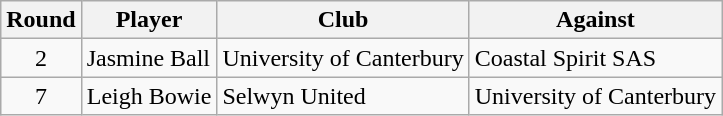<table class="wikitable">
<tr>
<th>Round</th>
<th>Player</th>
<th>Club</th>
<th>Against</th>
</tr>
<tr>
<td style="text-align:center;">2</td>
<td>Jasmine Ball</td>
<td>University of Canterbury</td>
<td>Coastal Spirit SAS</td>
</tr>
<tr>
<td style="text-align:center;">7</td>
<td>Leigh Bowie</td>
<td>Selwyn United</td>
<td>University of Canterbury</td>
</tr>
</table>
